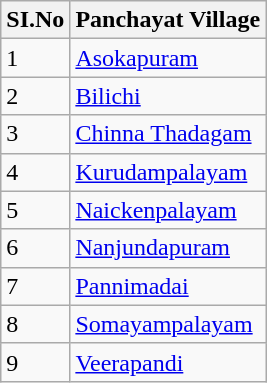<table class="wikitable sortable">
<tr>
<th>SI.No</th>
<th>Panchayat Village</th>
</tr>
<tr>
<td>1</td>
<td><a href='#'>Asokapuram</a></td>
</tr>
<tr>
<td>2</td>
<td><a href='#'>Bilichi</a></td>
</tr>
<tr>
<td>3</td>
<td><a href='#'>Chinna Thadagam</a></td>
</tr>
<tr>
<td>4</td>
<td><a href='#'>Kurudampalayam</a></td>
</tr>
<tr>
<td>5</td>
<td><a href='#'>Naickenpalayam</a></td>
</tr>
<tr>
<td>6</td>
<td><a href='#'>Nanjundapuram</a></td>
</tr>
<tr>
<td>7</td>
<td><a href='#'>Pannimadai</a></td>
</tr>
<tr>
<td>8</td>
<td><a href='#'>Somayampalayam</a></td>
</tr>
<tr>
<td>9</td>
<td><a href='#'>Veerapandi</a></td>
</tr>
</table>
